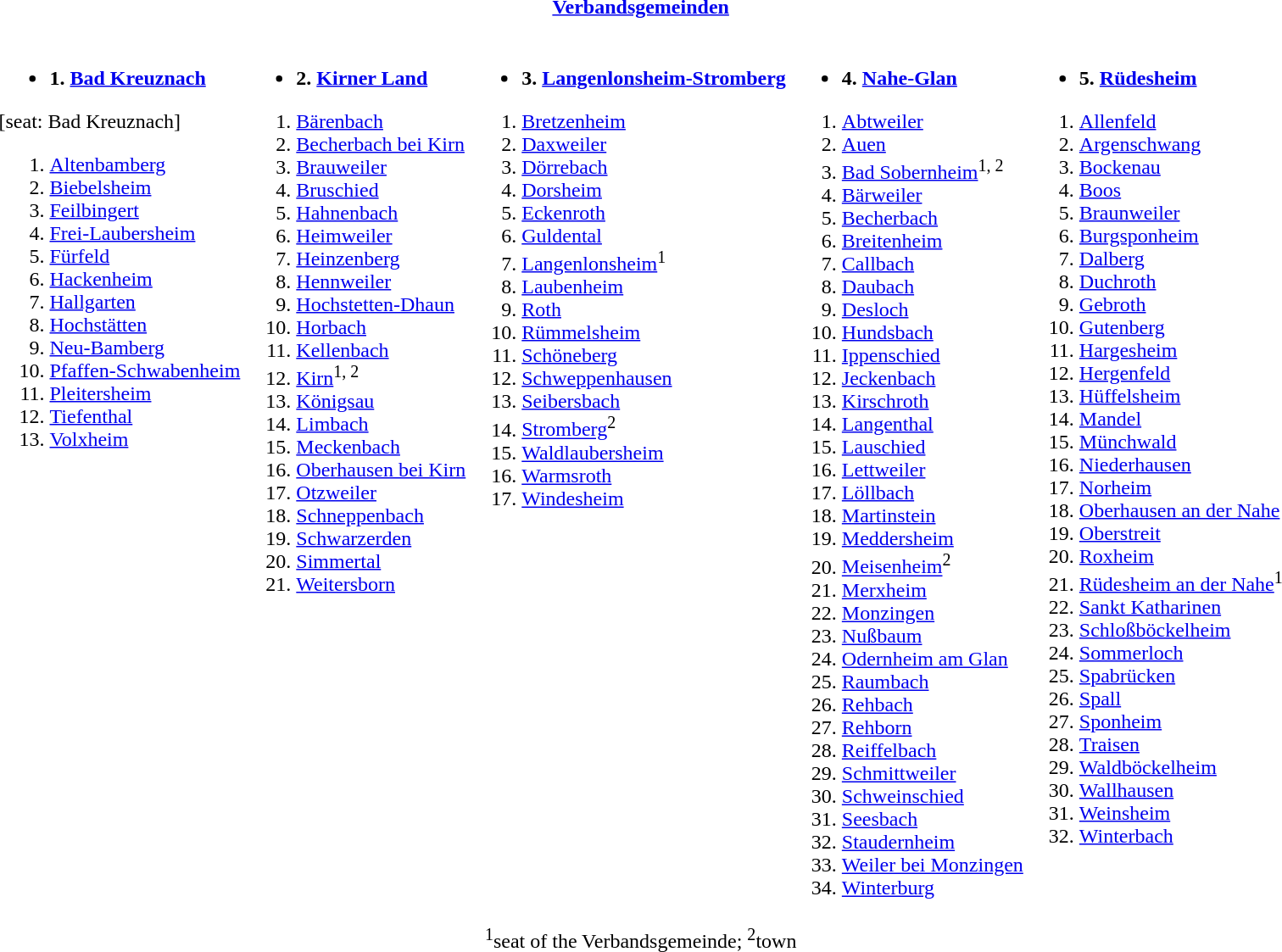<table>
<tr>
<th colspan=5><a href='#'>Verbandsgemeinden</a></th>
</tr>
<tr valign=top>
<td><br><ul><li><strong>1. <a href='#'>Bad Kreuznach</a></strong></li></ul>[seat: Bad Kreuznach]<ol><li><a href='#'>Altenbamberg</a></li><li><a href='#'>Biebelsheim</a></li><li><a href='#'>Feilbingert</a></li><li><a href='#'>Frei-Laubersheim</a></li><li><a href='#'>Fürfeld</a></li><li><a href='#'>Hackenheim</a></li><li><a href='#'>Hallgarten</a></li><li><a href='#'>Hochstätten</a></li><li><a href='#'>Neu-Bamberg</a></li><li><a href='#'>Pfaffen-Schwabenheim</a></li><li><a href='#'>Pleitersheim</a></li><li><a href='#'>Tiefenthal</a></li><li><a href='#'>Volxheim</a></li></ol></td>
<td><br><ul><li><strong>2. <a href='#'>Kirner Land</a></strong></li></ul><ol><li><a href='#'>Bärenbach</a></li><li><a href='#'>Becherbach bei Kirn</a></li><li><a href='#'>Brauweiler</a></li><li><a href='#'>Bruschied</a></li><li><a href='#'>Hahnenbach</a></li><li><a href='#'>Heimweiler</a></li><li><a href='#'>Heinzenberg</a></li><li><a href='#'>Hennweiler</a></li><li><a href='#'>Hochstetten-Dhaun</a></li><li><a href='#'>Horbach</a></li><li><a href='#'>Kellenbach</a></li><li><a href='#'>Kirn</a><sup>1, 2</sup></li><li><a href='#'>Königsau</a></li><li><a href='#'>Limbach</a></li><li><a href='#'>Meckenbach</a></li><li><a href='#'>Oberhausen bei Kirn</a></li><li><a href='#'>Otzweiler</a></li><li><a href='#'>Schneppenbach</a></li><li><a href='#'>Schwarzerden</a></li><li><a href='#'>Simmertal</a></li><li><a href='#'>Weitersborn</a></li></ol></td>
<td><br><ul><li><strong>3. <a href='#'>Langenlonsheim-Stromberg</a></strong></li></ul><ol><li><a href='#'>Bretzenheim</a></li><li><a href='#'>Daxweiler</a></li><li><a href='#'>Dörrebach</a></li><li><a href='#'>Dorsheim</a></li><li><a href='#'>Eckenroth</a></li><li><a href='#'>Guldental</a></li><li><a href='#'>Langenlonsheim</a><sup>1</sup></li><li><a href='#'>Laubenheim</a></li><li><a href='#'>Roth</a></li><li><a href='#'>Rümmelsheim</a></li><li><a href='#'>Schöneberg</a></li><li><a href='#'>Schweppenhausen</a></li><li><a href='#'>Seibersbach</a></li><li><a href='#'>Stromberg</a><sup>2</sup></li><li><a href='#'>Waldlaubersheim</a></li><li><a href='#'>Warmsroth</a></li><li><a href='#'>Windesheim</a></li></ol></td>
<td><br><ul><li><strong>4. <a href='#'>Nahe-Glan</a></strong></li></ul><ol><li><a href='#'>Abtweiler</a></li><li><a href='#'>Auen</a></li><li><a href='#'>Bad Sobernheim</a><sup>1, 2</sup></li><li><a href='#'>Bärweiler</a></li><li><a href='#'>Becherbach</a></li><li><a href='#'>Breitenheim</a></li><li><a href='#'>Callbach</a></li><li><a href='#'>Daubach</a></li><li><a href='#'>Desloch</a></li><li><a href='#'>Hundsbach</a></li><li><a href='#'>Ippenschied</a></li><li><a href='#'>Jeckenbach</a></li><li><a href='#'>Kirschroth</a></li><li><a href='#'>Langenthal</a></li><li><a href='#'>Lauschied</a></li><li><a href='#'>Lettweiler</a></li><li><a href='#'>Löllbach</a></li><li><a href='#'>Martinstein</a></li><li><a href='#'>Meddersheim</a></li><li><a href='#'>Meisenheim</a><sup>2</sup></li><li><a href='#'>Merxheim</a></li><li><a href='#'>Monzingen</a></li><li><a href='#'>Nußbaum</a></li><li><a href='#'>Odernheim am Glan</a></li><li><a href='#'>Raumbach</a></li><li><a href='#'>Rehbach</a></li><li><a href='#'>Rehborn</a></li><li><a href='#'>Reiffelbach</a></li><li><a href='#'>Schmittweiler</a></li><li><a href='#'>Schweinschied</a></li><li><a href='#'>Seesbach</a></li><li><a href='#'>Staudernheim</a></li><li><a href='#'>Weiler bei Monzingen</a></li><li><a href='#'>Winterburg</a></li></ol></td>
<td><br><ul><li><strong>5. <a href='#'>Rüdesheim</a></strong></li></ul><ol><li><a href='#'>Allenfeld</a></li><li><a href='#'>Argenschwang</a></li><li><a href='#'>Bockenau</a></li><li><a href='#'>Boos</a></li><li><a href='#'>Braunweiler</a></li><li><a href='#'>Burgsponheim</a></li><li><a href='#'>Dalberg</a></li><li><a href='#'>Duchroth</a></li><li><a href='#'>Gebroth</a></li><li><a href='#'>Gutenberg</a></li><li><a href='#'>Hargesheim</a></li><li><a href='#'>Hergenfeld</a></li><li><a href='#'>Hüffelsheim</a></li><li><a href='#'>Mandel</a></li><li><a href='#'>Münchwald</a></li><li><a href='#'>Niederhausen</a></li><li><a href='#'>Norheim</a></li><li><a href='#'>Oberhausen an der Nahe</a></li><li><a href='#'>Oberstreit</a></li><li><a href='#'>Roxheim</a></li><li><a href='#'>Rüdesheim an der Nahe</a><sup>1</sup></li><li><a href='#'>Sankt Katharinen</a></li><li><a href='#'>Schloßböckelheim</a></li><li><a href='#'>Sommerloch</a></li><li><a href='#'>Spabrücken</a></li><li><a href='#'>Spall</a></li><li><a href='#'>Sponheim</a></li><li><a href='#'>Traisen</a></li><li><a href='#'>Waldböckelheim</a></li><li><a href='#'>Wallhausen</a></li><li><a href='#'>Weinsheim</a></li><li><a href='#'>Winterbach</a></li></ol></td>
</tr>
<tr>
<td colspan=5 align=center><sup>1</sup>seat of the Verbandsgemeinde; <sup>2</sup>town</td>
<td></td>
</tr>
</table>
